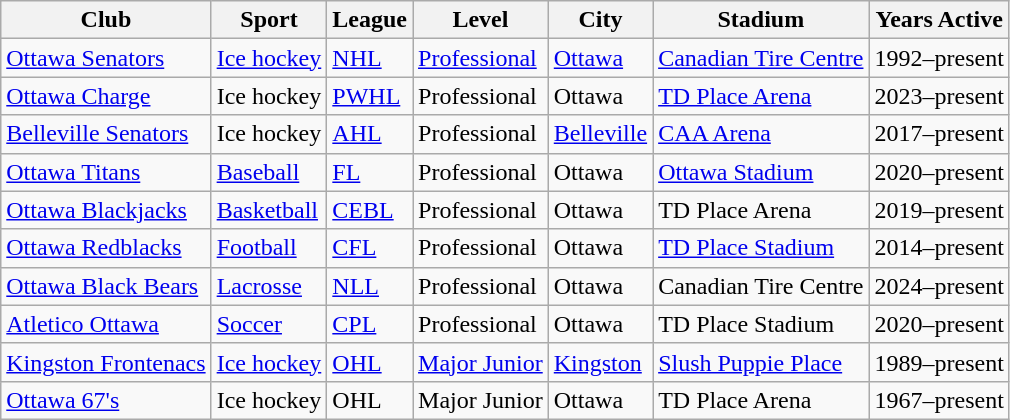<table class="wikitable sortable">
<tr>
<th>Club</th>
<th>Sport</th>
<th>League</th>
<th>Level</th>
<th>City</th>
<th>Stadium</th>
<th>Years Active</th>
</tr>
<tr>
<td><a href='#'>Ottawa Senators</a></td>
<td><a href='#'>Ice hockey</a></td>
<td><a href='#'>NHL</a></td>
<td><a href='#'>Professional</a></td>
<td><a href='#'>Ottawa</a></td>
<td><a href='#'>Canadian Tire Centre</a></td>
<td>1992–present</td>
</tr>
<tr>
<td><a href='#'>Ottawa Charge</a></td>
<td>Ice hockey</td>
<td><a href='#'>PWHL</a></td>
<td>Professional</td>
<td>Ottawa</td>
<td><a href='#'>TD Place Arena</a></td>
<td>2023–present</td>
</tr>
<tr>
<td><a href='#'>Belleville Senators</a></td>
<td>Ice hockey</td>
<td><a href='#'>AHL</a></td>
<td>Professional</td>
<td><a href='#'>Belleville</a></td>
<td><a href='#'>CAA Arena</a></td>
<td>2017–present</td>
</tr>
<tr>
<td><a href='#'>Ottawa Titans</a></td>
<td><a href='#'>Baseball</a></td>
<td><a href='#'>FL</a></td>
<td>Professional</td>
<td>Ottawa</td>
<td><a href='#'>Ottawa Stadium</a></td>
<td>2020–present</td>
</tr>
<tr>
<td><a href='#'>Ottawa Blackjacks</a></td>
<td><a href='#'>Basketball</a></td>
<td><a href='#'>CEBL</a></td>
<td>Professional</td>
<td>Ottawa</td>
<td>TD Place Arena</td>
<td>2019–present</td>
</tr>
<tr>
<td><a href='#'>Ottawa Redblacks</a></td>
<td><a href='#'>Football</a></td>
<td><a href='#'>CFL</a></td>
<td>Professional</td>
<td>Ottawa</td>
<td><a href='#'>TD Place Stadium</a></td>
<td>2014–present</td>
</tr>
<tr>
<td><a href='#'>Ottawa Black Bears</a></td>
<td><a href='#'>Lacrosse</a></td>
<td><a href='#'>NLL</a></td>
<td>Professional</td>
<td>Ottawa</td>
<td>Canadian Tire Centre</td>
<td>2024–present</td>
</tr>
<tr>
<td><a href='#'>Atletico Ottawa</a></td>
<td><a href='#'>Soccer</a></td>
<td><a href='#'>CPL</a></td>
<td>Professional</td>
<td>Ottawa</td>
<td>TD Place Stadium</td>
<td>2020–present</td>
</tr>
<tr>
<td><a href='#'>Kingston Frontenacs</a></td>
<td><a href='#'>Ice hockey</a></td>
<td><a href='#'>OHL</a></td>
<td><a href='#'>Major Junior</a></td>
<td><a href='#'>Kingston</a></td>
<td><a href='#'>Slush Puppie Place</a></td>
<td>1989–present</td>
</tr>
<tr>
<td><a href='#'>Ottawa 67's</a></td>
<td>Ice hockey</td>
<td>OHL</td>
<td>Major Junior</td>
<td>Ottawa</td>
<td>TD Place Arena</td>
<td>1967–present</td>
</tr>
</table>
